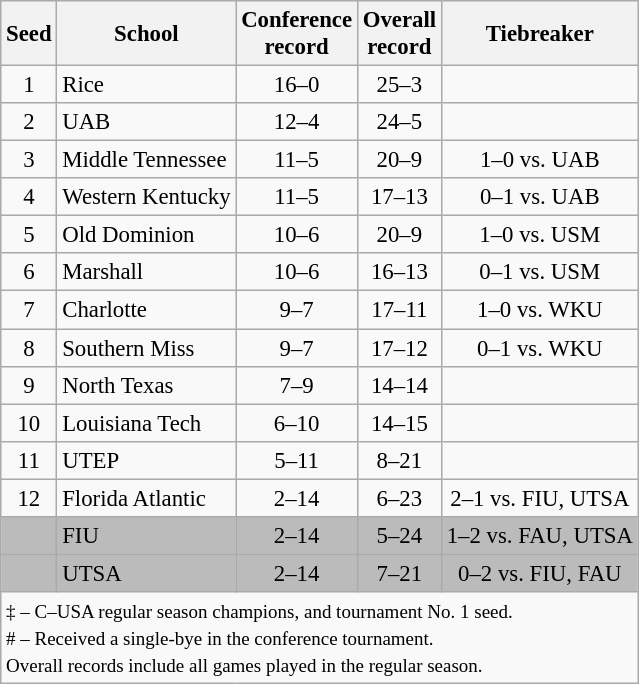<table class="wikitable" style="white-space:nowrap; font-size:95%; text-align:center">
<tr>
<th>Seed</th>
<th>School</th>
<th>Conference<br>record</th>
<th>Overall<br>record</th>
<th>Tiebreaker</th>
</tr>
<tr>
<td>1</td>
<td align=left>Rice</td>
<td>16–0</td>
<td>25–3</td>
<td></td>
</tr>
<tr>
<td>2</td>
<td align=left>UAB</td>
<td>12–4</td>
<td>24–5</td>
<td></td>
</tr>
<tr>
<td>3</td>
<td align=left>Middle Tennessee</td>
<td>11–5</td>
<td>20–9</td>
<td>1–0 vs. UAB</td>
</tr>
<tr>
<td>4</td>
<td align=left>Western Kentucky</td>
<td>11–5</td>
<td>17–13</td>
<td>0–1 vs. UAB</td>
</tr>
<tr>
<td>5</td>
<td align=left>Old Dominion</td>
<td>10–6</td>
<td>20–9</td>
<td>1–0 vs. USM</td>
</tr>
<tr>
<td>6</td>
<td align=left>Marshall</td>
<td>10–6</td>
<td>16–13</td>
<td>0–1 vs. USM</td>
</tr>
<tr>
<td>7</td>
<td align=left>Charlotte</td>
<td>9–7</td>
<td>17–11</td>
<td>1–0 vs. WKU</td>
</tr>
<tr>
<td>8</td>
<td align=left>Southern Miss</td>
<td>9–7</td>
<td>17–12</td>
<td>0–1 vs. WKU</td>
</tr>
<tr>
<td>9</td>
<td align=left>North Texas</td>
<td>7–9</td>
<td>14–14</td>
<td></td>
</tr>
<tr>
<td>10</td>
<td align=left>Louisiana Tech</td>
<td>6–10</td>
<td>14–15</td>
<td></td>
</tr>
<tr>
<td>11</td>
<td align=left>UTEP</td>
<td>5–11</td>
<td>8–21</td>
<td></td>
</tr>
<tr>
<td>12</td>
<td align=left>Florida Atlantic</td>
<td>2–14</td>
<td>6–23</td>
<td>2–1 vs. FIU, UTSA</td>
</tr>
<tr bgcolor=#bbbbbb>
<td></td>
<td align=left>FIU</td>
<td>2–14</td>
<td>5–24</td>
<td>1–2 vs. FAU, UTSA</td>
</tr>
<tr bgcolor=#bbbbbb>
<td></td>
<td align=left>UTSA</td>
<td>2–14</td>
<td>7–21</td>
<td>0–2 vs. FIU, FAU</td>
</tr>
<tr>
<td colspan=6 align=left><small>‡ – C–USA regular season champions, and tournament No. 1 seed.<br># – Received a single-bye in the conference tournament.<br>Overall records include all games played in the regular season.</small></td>
</tr>
</table>
